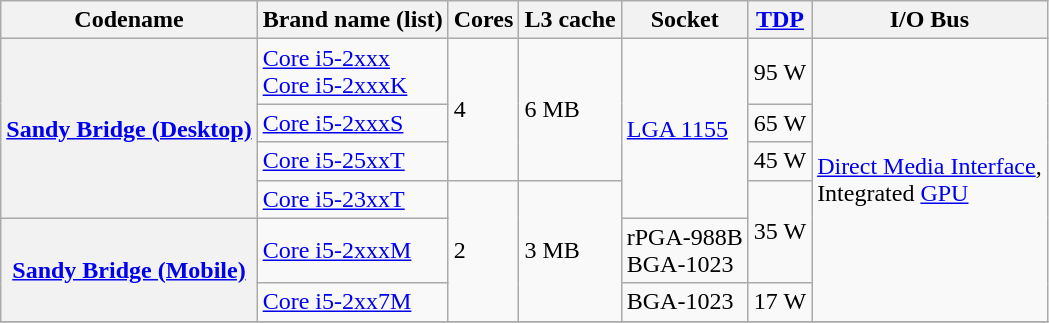<table class="wikitable">
<tr>
<th>Codename</th>
<th>Brand name (list)</th>
<th>Cores</th>
<th>L3 cache</th>
<th>Socket</th>
<th><a href='#'>TDP</a></th>
<th>I/O Bus</th>
</tr>
<tr>
<th rowspan="4"><a href='#'>Sandy Bridge (Desktop)</a></th>
<td><a href='#'>Core i5-2xxx<br>Core i5-2xxxK</a></td>
<td rowspan="3">4</td>
<td rowspan="3">6 MB</td>
<td rowspan="4"><a href='#'>LGA 1155</a></td>
<td>95 W</td>
<td rowspan="6"><a href='#'>Direct Media Interface</a>,<br>Integrated <a href='#'>GPU</a></td>
</tr>
<tr>
<td><a href='#'>Core i5-2xxxS</a></td>
<td>65 W</td>
</tr>
<tr>
<td><a href='#'>Core i5-25xxT</a></td>
<td>45 W</td>
</tr>
<tr>
<td><a href='#'>Core i5-23xxT</a></td>
<td rowspan="3">2</td>
<td rowspan="3">3 MB</td>
<td rowspan="2">35 W</td>
</tr>
<tr>
<th rowspan="2"><a href='#'>Sandy Bridge (Mobile)</a></th>
<td><a href='#'>Core i5-2xxxM</a></td>
<td>rPGA-988B<br>BGA-1023</td>
</tr>
<tr>
<td><a href='#'>Core i5-2xx7M</a></td>
<td>BGA-1023</td>
<td>17 W</td>
</tr>
<tr>
</tr>
</table>
